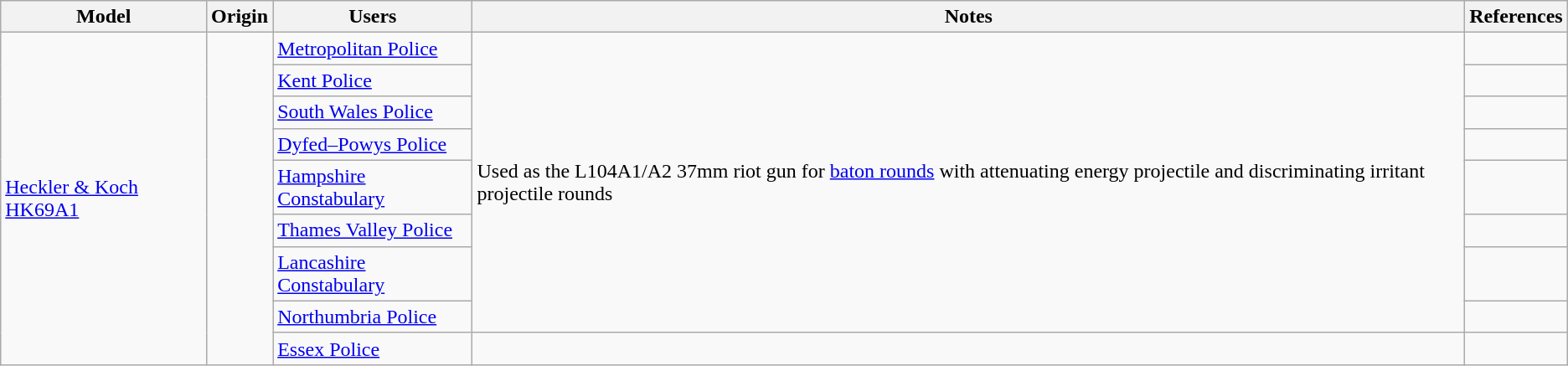<table class="wikitable">
<tr>
<th>Model</th>
<th>Origin</th>
<th>Users</th>
<th>Notes</th>
<th>References</th>
</tr>
<tr>
<td rowspan="9"><a href='#'>Heckler & Koch HK69A1</a></td>
<td rowspan="9"></td>
<td><a href='#'>Metropolitan Police</a></td>
<td rowspan="8">Used as the L104A1/A2 37mm riot gun for <a href='#'>baton rounds</a> with attenuating energy projectile and discriminating irritant projectile rounds</td>
<td></td>
</tr>
<tr>
<td><a href='#'>Kent Police</a></td>
<td></td>
</tr>
<tr>
<td><a href='#'>South Wales Police</a></td>
<td></td>
</tr>
<tr>
<td><a href='#'>Dyfed–Powys Police</a></td>
<td></td>
</tr>
<tr>
<td><a href='#'>Hampshire Constabulary</a></td>
<td></td>
</tr>
<tr>
<td><a href='#'>Thames Valley Police</a></td>
<td></td>
</tr>
<tr>
<td><a href='#'>Lancashire Constabulary</a></td>
<td></td>
</tr>
<tr>
<td><a href='#'>Northumbria Police</a></td>
<td></td>
</tr>
<tr>
<td><a href='#'>Essex Police</a></td>
<td></td>
<td></td>
</tr>
</table>
